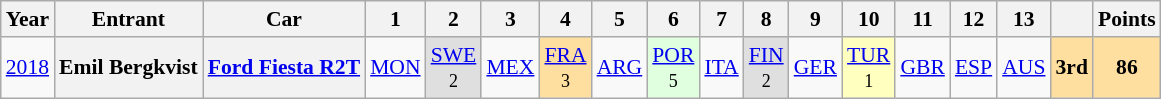<table class="wikitable" border="1" style="text-align:center; font-size:90%;">
<tr>
<th>Year</th>
<th>Entrant</th>
<th>Car</th>
<th>1</th>
<th>2</th>
<th>3</th>
<th>4</th>
<th>5</th>
<th>6</th>
<th>7</th>
<th>8</th>
<th>9</th>
<th>10</th>
<th>11</th>
<th>12</th>
<th>13</th>
<th></th>
<th>Points</th>
</tr>
<tr>
<td><a href='#'>2018</a></td>
<th>Emil Bergkvist</th>
<th><a href='#'>Ford Fiesta R2T</a></th>
<td><a href='#'>MON</a></td>
<td style="background:#DFDFDF;"><a href='#'>SWE</a><br><small>2</small></td>
<td><a href='#'>MEX</a></td>
<td style="background:#ffdf9f;"><a href='#'>FRA</a><br><small>3</small></td>
<td><a href='#'>ARG</a></td>
<td style="background:#dfffdf;"><a href='#'>POR</a><br><small>5</small></td>
<td><a href='#'>ITA</a></td>
<td style="background:#DFDFDF;"><a href='#'>FIN</a><br><small>2</small></td>
<td><a href='#'>GER</a></td>
<td style="background:#ffffbf;"><a href='#'>TUR</a><br><small>1</small></td>
<td><a href='#'>GBR</a></td>
<td><a href='#'>ESP</a></td>
<td><a href='#'>AUS</a></td>
<th style="background:#ffdf9f;">3rd</th>
<th style="background:#ffdf9f;">86</th>
</tr>
</table>
